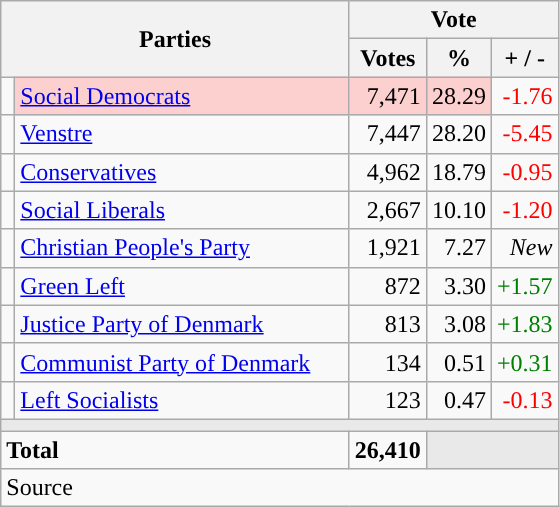<table class="wikitable" style="text-align:right;">
<tr>
<th style="text-align:centre;" rowspan="2" colspan="2" width="225">Parties</th>
<th colspan="3">Vote</th>
</tr>
<tr>
<th width="15">Votes</th>
<th width="15">%</th>
<th width="15">+ / -</th>
</tr>
<tr>
<td width="2" style="color:inherit;background:"></td>
<td bgcolor=#fbd0ce  align="left"><a href='#'>Social Democrats</a></td>
<td bgcolor=#fbd0ce>7,471</td>
<td bgcolor=#fbd0ce>28.29</td>
<td style=color:red;>-1.76</td>
</tr>
<tr>
<td width="2" style="color:inherit;background:"></td>
<td align="left"><a href='#'>Venstre</a></td>
<td>7,447</td>
<td>28.20</td>
<td style=color:red;>-5.45</td>
</tr>
<tr>
<td width="2" style="color:inherit;background:"></td>
<td align="left"><a href='#'>Conservatives</a></td>
<td>4,962</td>
<td>18.79</td>
<td style=color:red;>-0.95</td>
</tr>
<tr>
<td width="2" style="color:inherit;background:"></td>
<td align="left"><a href='#'>Social Liberals</a></td>
<td>2,667</td>
<td>10.10</td>
<td style=color:red;>-1.20</td>
</tr>
<tr>
<td width="2" style="color:inherit;background:"></td>
<td align="left"><a href='#'>Christian People's Party</a></td>
<td>1,921</td>
<td>7.27</td>
<td><em>New</em></td>
</tr>
<tr>
<td width="2" style="color:inherit;background:"></td>
<td align="left"><a href='#'>Green Left</a></td>
<td>872</td>
<td>3.30</td>
<td style=color:green;>+1.57</td>
</tr>
<tr>
<td width="2" style="color:inherit;background:"></td>
<td align="left"><a href='#'>Justice Party of Denmark</a></td>
<td>813</td>
<td>3.08</td>
<td style=color:green;>+1.83</td>
</tr>
<tr>
<td width="2" style="color:inherit;background:"></td>
<td align="left"><a href='#'>Communist Party of Denmark</a></td>
<td>134</td>
<td>0.51</td>
<td style=color:green;>+0.31</td>
</tr>
<tr>
<td width="2" style="color:inherit;background:"></td>
<td align="left"><a href='#'>Left Socialists</a></td>
<td>123</td>
<td>0.47</td>
<td style=color:red;>-0.13</td>
</tr>
<tr>
<td colspan="7" bgcolor="#E9E9E9"></td>
</tr>
<tr>
<td align="left" colspan="2"><strong>Total</strong></td>
<td><strong>26,410</strong></td>
<td bgcolor="#E9E9E9" colspan="2"></td>
</tr>
<tr>
<td align="left" colspan="6">Source</td>
</tr>
</table>
